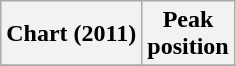<table class="wikitable plainrowheaders" style="text-align:center">
<tr>
<th scope="col">Chart (2011)</th>
<th scope="col">Peak<br>position</th>
</tr>
<tr>
</tr>
</table>
